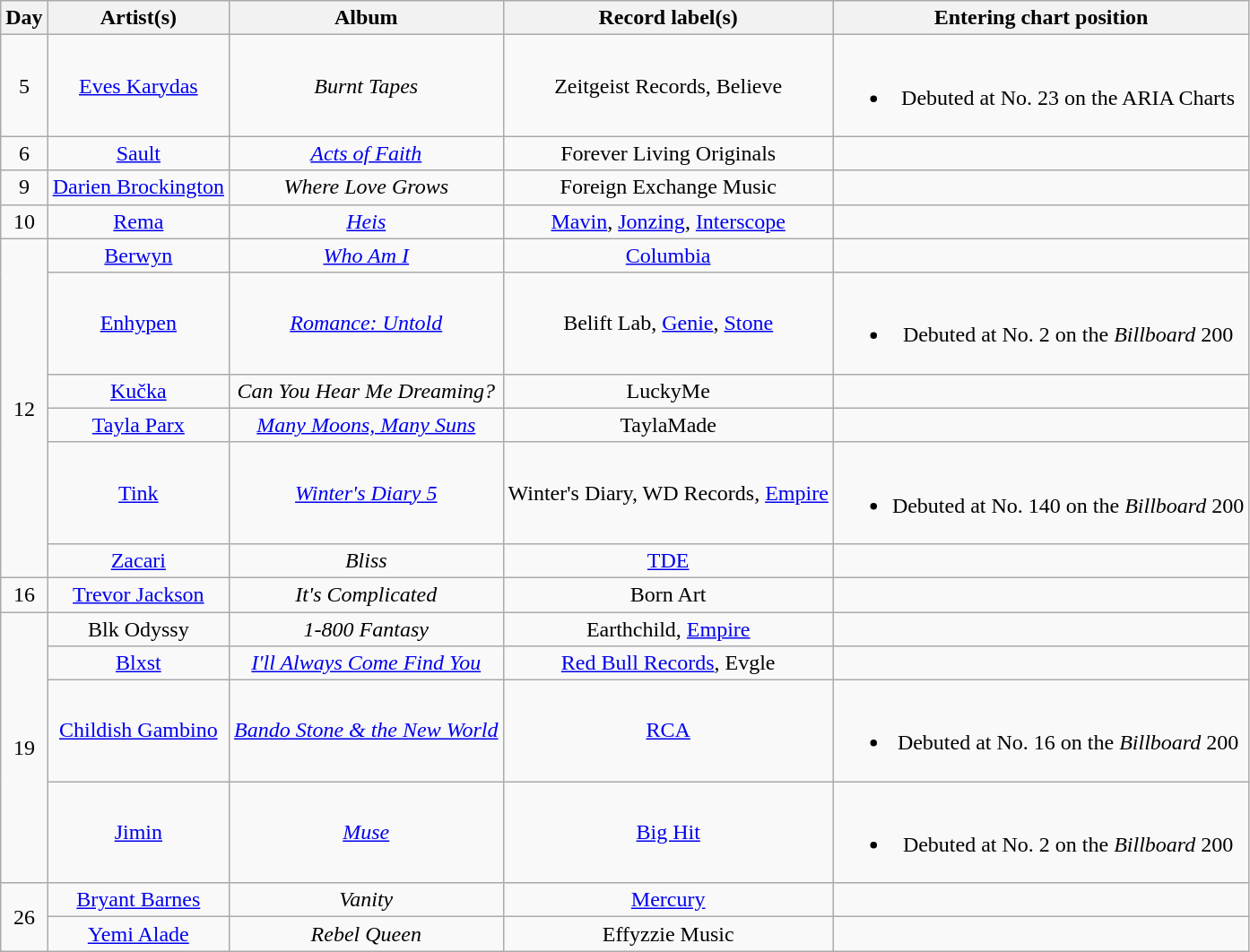<table class="wikitable" style="text-align:center;">
<tr>
<th scope="col">Day</th>
<th scope="col">Artist(s)</th>
<th scope="col">Album</th>
<th scope="col">Record label(s)</th>
<th scope="col">Entering chart position</th>
</tr>
<tr>
<td>5</td>
<td><a href='#'>Eves Karydas</a></td>
<td><em>Burnt Tapes</em></td>
<td>Zeitgeist Records, Believe</td>
<td><br><ul><li>Debuted at No. 23 on the ARIA Charts</li></ul></td>
</tr>
<tr>
<td>6</td>
<td><a href='#'>Sault</a></td>
<td><em><a href='#'>Acts of Faith</a></em></td>
<td>Forever Living Originals</td>
<td></td>
</tr>
<tr>
<td>9</td>
<td><a href='#'>Darien Brockington</a></td>
<td><em>Where Love Grows</em></td>
<td>Foreign Exchange Music</td>
<td></td>
</tr>
<tr>
<td>10</td>
<td><a href='#'>Rema</a></td>
<td><em><a href='#'>Heis</a></em></td>
<td><a href='#'>Mavin</a>, <a href='#'>Jonzing</a>, <a href='#'>Interscope</a></td>
<td></td>
</tr>
<tr>
<td rowspan="6">12</td>
<td><a href='#'>Berwyn</a></td>
<td><em><a href='#'>Who Am I</a></em></td>
<td><a href='#'>Columbia</a></td>
<td></td>
</tr>
<tr>
<td><a href='#'>Enhypen</a></td>
<td><em><a href='#'>Romance: Untold</a></em></td>
<td>Belift Lab, <a href='#'>Genie</a>, <a href='#'>Stone</a></td>
<td><br><ul><li>Debuted at No. 2 on the <em>Billboard</em> 200</li></ul></td>
</tr>
<tr>
<td><a href='#'>Kučka</a></td>
<td><em>Can You Hear Me Dreaming?</em></td>
<td>LuckyMe</td>
<td></td>
</tr>
<tr>
<td><a href='#'>Tayla Parx</a></td>
<td><em><a href='#'>Many Moons, Many Suns</a></em></td>
<td>TaylaMade</td>
<td></td>
</tr>
<tr>
<td><a href='#'>Tink</a></td>
<td><em><a href='#'>Winter's Diary 5</a></em></td>
<td>Winter's Diary, WD Records, <a href='#'>Empire</a></td>
<td><br><ul><li>Debuted at No. 140 on the <em>Billboard</em> 200</li></ul></td>
</tr>
<tr>
<td><a href='#'>Zacari</a></td>
<td><em>Bliss</em></td>
<td><a href='#'>TDE</a></td>
<td></td>
</tr>
<tr>
<td>16</td>
<td><a href='#'>Trevor Jackson</a></td>
<td><em>It's Complicated</em></td>
<td>Born Art</td>
<td></td>
</tr>
<tr>
<td rowspan="4">19</td>
<td>Blk Odyssy</td>
<td><em>1-800 Fantasy</em></td>
<td>Earthchild, <a href='#'>Empire</a></td>
<td></td>
</tr>
<tr>
<td><a href='#'>Blxst</a></td>
<td><em><a href='#'>I'll Always Come Find You</a></em></td>
<td><a href='#'>Red Bull Records</a>, Evgle</td>
<td></td>
</tr>
<tr>
<td><a href='#'>Childish Gambino</a></td>
<td><em><a href='#'>Bando Stone & the New World</a></em></td>
<td><a href='#'>RCA</a></td>
<td><br><ul><li>Debuted at No. 16 on the <em>Billboard</em> 200</li></ul></td>
</tr>
<tr>
<td><a href='#'>Jimin</a></td>
<td><em><a href='#'>Muse</a></em></td>
<td><a href='#'>Big Hit</a></td>
<td><br><ul><li>Debuted at No. 2 on the <em>Billboard</em> 200</li></ul></td>
</tr>
<tr>
<td rowspan="2">26</td>
<td><a href='#'>Bryant Barnes</a></td>
<td><em>Vanity</em></td>
<td><a href='#'>Mercury</a></td>
<td></td>
</tr>
<tr>
<td><a href='#'>Yemi Alade</a></td>
<td><em>Rebel Queen</em></td>
<td>Effyzzie Music</td>
<td></td>
</tr>
</table>
